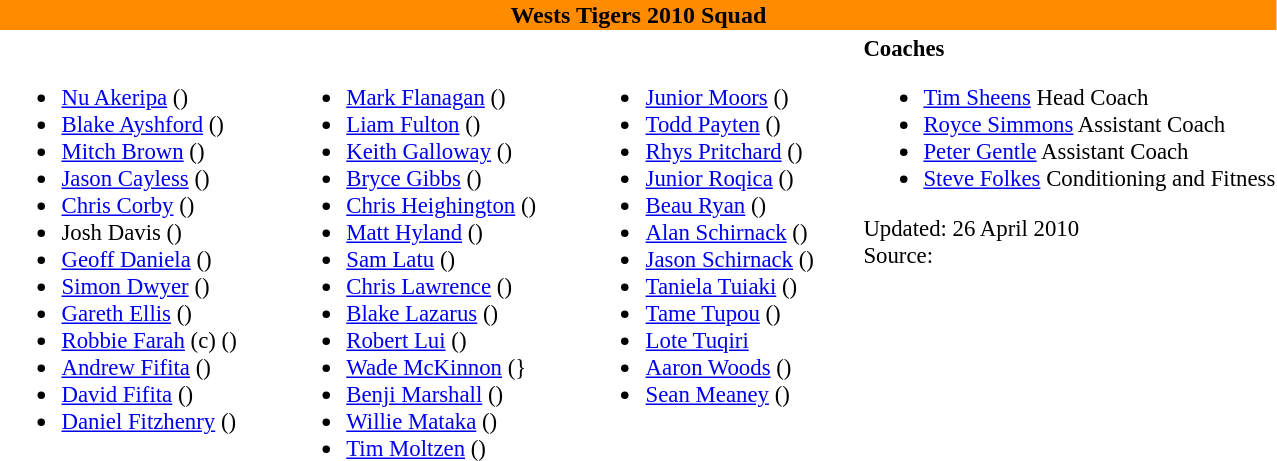<table class="toccolours" style="text-align: left;">
<tr>
<th colspan="7" style="background-color: darkorange; text-align: center;"><strong>Wests Tigers 2010 Squad</strong></th>
</tr>
<tr>
<td style="font-size: 95%;" valign="top"><br><ul><li><a href='#'>Nu Akeripa</a> ()</li><li><a href='#'>Blake Ayshford</a> ()</li><li><a href='#'>Mitch Brown</a> ()</li><li><a href='#'>Jason Cayless</a> ()</li><li><a href='#'>Chris Corby</a> ()</li><li>Josh Davis ()</li><li><a href='#'>Geoff Daniela</a> ()</li><li><a href='#'>Simon Dwyer</a> ()</li><li><a href='#'>Gareth Ellis</a> ()</li><li><a href='#'>Robbie Farah</a> (c) ()</li><li><a href='#'>Andrew Fifita</a> ()</li><li><a href='#'>David Fifita</a> ()</li><li><a href='#'>Daniel Fitzhenry</a> ()</li></ul></td>
<td style="width: 25px;"></td>
<td style="font-size: 95%;" valign="top"><br><ul><li><a href='#'>Mark Flanagan</a> ()</li><li><a href='#'>Liam Fulton</a> ()</li><li><a href='#'>Keith Galloway</a> ()</li><li><a href='#'>Bryce Gibbs</a> ()</li><li><a href='#'>Chris Heighington</a> ()</li><li><a href='#'>Matt Hyland</a> ()</li><li><a href='#'>Sam Latu</a> ()</li><li><a href='#'>Chris Lawrence</a> ()</li><li><a href='#'>Blake Lazarus</a> ()</li><li><a href='#'>Robert Lui</a> ()</li><li><a href='#'>Wade McKinnon</a> (}</li><li><a href='#'>Benji Marshall</a> ()</li><li><a href='#'>Willie Mataka</a> ()</li><li><a href='#'>Tim Moltzen</a> ()</li></ul></td>
<td style="width: 25px;"></td>
<td style="font-size: 95%;" valign="top"><br><ul><li><a href='#'>Junior Moors</a> ()</li><li><a href='#'>Todd Payten</a> ()</li><li><a href='#'>Rhys Pritchard</a> ()</li><li><a href='#'>Junior Roqica</a> ()</li><li><a href='#'>Beau Ryan</a> ()</li><li><a href='#'>Alan Schirnack</a> ()</li><li><a href='#'>Jason Schirnack</a> ()</li><li><a href='#'>Taniela Tuiaki</a> ()</li><li><a href='#'>Tame Tupou</a> ()</li><li><a href='#'>Lote Tuqiri</a></li><li><a href='#'>Aaron Woods</a> ()</li><li><a href='#'>Sean Meaney</a> ()</li></ul></td>
<td style="width: 25px;"></td>
<td style="font-size: 95%;" valign="top"><strong>Coaches</strong><br><ul><li><a href='#'>Tim Sheens</a> Head Coach</li><li><a href='#'>Royce Simmons</a> Assistant Coach</li><li><a href='#'>Peter Gentle</a> Assistant Coach</li><li><a href='#'>Steve Folkes</a> Conditioning and Fitness</li></ul>Updated: 26 April 2010<br>
Source: <span></span></td>
</tr>
<tr>
</tr>
</table>
